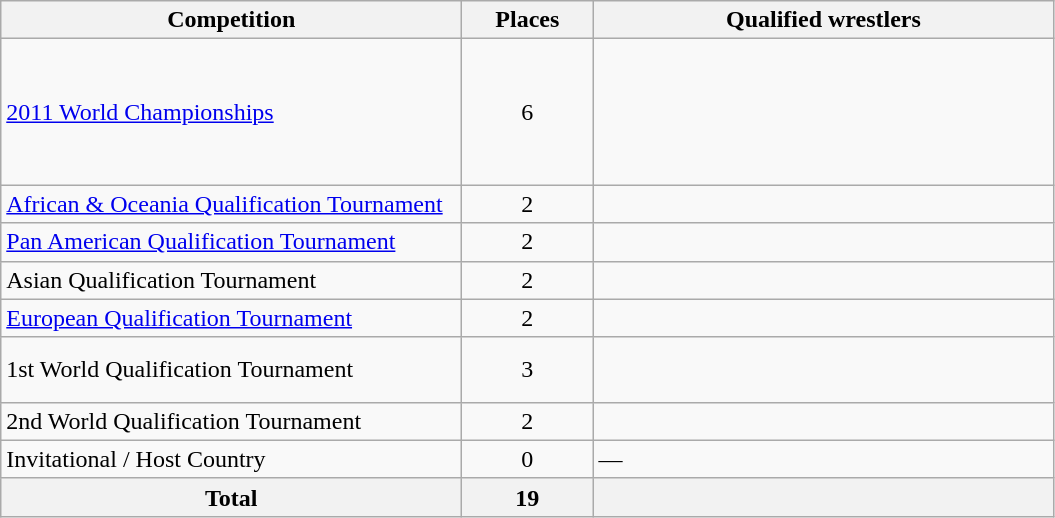<table class = "wikitable">
<tr>
<th width=300>Competition</th>
<th width=80>Places</th>
<th width=300>Qualified wrestlers</th>
</tr>
<tr>
<td><a href='#'>2011 World Championships</a></td>
<td align="center">6</td>
<td><br><br><br><br><br></td>
</tr>
<tr>
<td><a href='#'>African & Oceania Qualification Tournament</a></td>
<td align="center">2</td>
<td><br></td>
</tr>
<tr>
<td><a href='#'>Pan American Qualification Tournament</a></td>
<td align="center">2</td>
<td><br></td>
</tr>
<tr>
<td>Asian Qualification Tournament</td>
<td align="center">2</td>
<td><br></td>
</tr>
<tr>
<td><a href='#'>European Qualification Tournament</a></td>
<td align="center">2</td>
<td><br></td>
</tr>
<tr>
<td>1st World Qualification Tournament</td>
<td align="center">3</td>
<td><br><br></td>
</tr>
<tr>
<td>2nd World Qualification Tournament</td>
<td align="center">2</td>
<td><br></td>
</tr>
<tr>
<td>Invitational / Host Country</td>
<td align="center">0</td>
<td>—</td>
</tr>
<tr>
<th>Total</th>
<th>19</th>
<th></th>
</tr>
</table>
